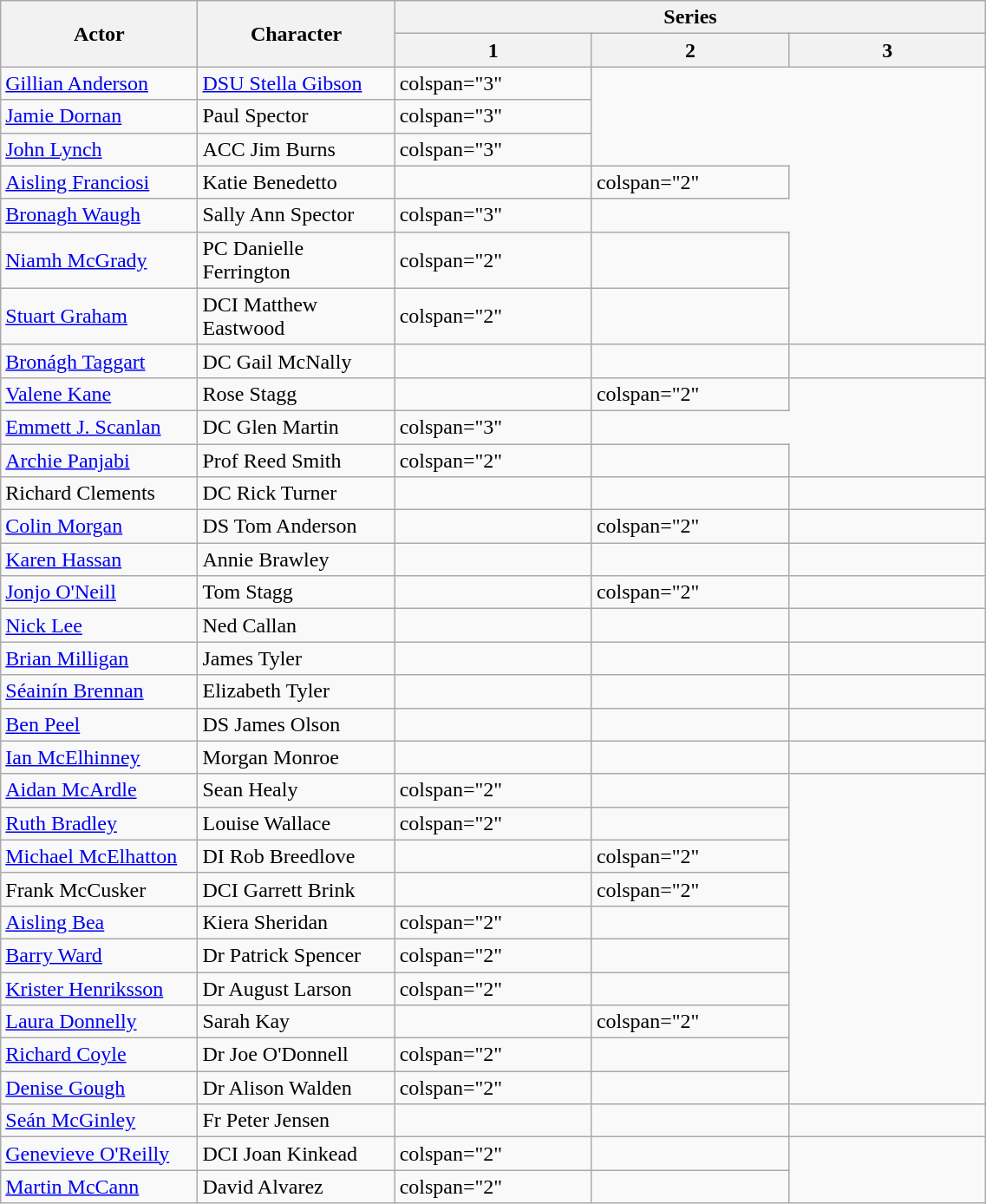<table class="plainrowheaders wikitable" style="width:60%">
<tr>
<th rowspan="2" style="width:20%">Actor</th>
<th rowspan="2" style="width:20%">Character</th>
<th colspan="3">Series</th>
</tr>
<tr>
<th style="width:20%">1</th>
<th style="width:20%">2</th>
<th style="width:20%">3</th>
</tr>
<tr>
<td><a href='#'>Gillian Anderson</a></td>
<td><a href='#'>DSU Stella Gibson</a></td>
<td>colspan="3" </td>
</tr>
<tr>
<td><a href='#'>Jamie Dornan</a></td>
<td>Paul Spector</td>
<td>colspan="3" </td>
</tr>
<tr>
<td><a href='#'>John Lynch</a></td>
<td>ACC Jim Burns</td>
<td>colspan="3" </td>
</tr>
<tr>
<td><a href='#'>Aisling Franciosi</a></td>
<td>Katie Benedetto</td>
<td></td>
<td>colspan="2" </td>
</tr>
<tr>
<td><a href='#'>Bronagh Waugh</a></td>
<td>Sally Ann Spector</td>
<td>colspan="3" </td>
</tr>
<tr>
<td><a href='#'>Niamh McGrady</a></td>
<td>PC Danielle Ferrington</td>
<td>colspan="2" </td>
<td></td>
</tr>
<tr>
<td><a href='#'>Stuart Graham</a></td>
<td>DCI Matthew Eastwood</td>
<td>colspan="2" </td>
<td></td>
</tr>
<tr>
<td><a href='#'>Bronágh Taggart</a></td>
<td>DC Gail McNally</td>
<td></td>
<td></td>
<td></td>
</tr>
<tr>
<td><a href='#'>Valene Kane</a></td>
<td>Rose Stagg</td>
<td></td>
<td>colspan="2" </td>
</tr>
<tr>
<td><a href='#'>Emmett J. Scanlan</a></td>
<td>DC Glen Martin</td>
<td>colspan="3" </td>
</tr>
<tr>
<td><a href='#'>Archie Panjabi</a></td>
<td>Prof Reed Smith</td>
<td>colspan="2" </td>
<td></td>
</tr>
<tr>
<td>Richard Clements</td>
<td>DC Rick Turner</td>
<td></td>
<td></td>
<td></td>
</tr>
<tr>
<td><a href='#'>Colin Morgan</a></td>
<td>DS Tom Anderson</td>
<td></td>
<td>colspan="2" </td>
</tr>
<tr>
<td><a href='#'>Karen Hassan</a></td>
<td>Annie Brawley</td>
<td></td>
<td></td>
<td></td>
</tr>
<tr>
<td><a href='#'>Jonjo O'Neill</a></td>
<td>Tom Stagg</td>
<td></td>
<td>colspan="2" </td>
</tr>
<tr>
<td><a href='#'>Nick Lee</a></td>
<td>Ned Callan</td>
<td></td>
<td></td>
<td></td>
</tr>
<tr>
<td><a href='#'>Brian Milligan</a></td>
<td>James Tyler</td>
<td></td>
<td></td>
<td></td>
</tr>
<tr>
<td><a href='#'>Séainín Brennan</a></td>
<td>Elizabeth Tyler</td>
<td></td>
<td></td>
<td></td>
</tr>
<tr>
<td><a href='#'>Ben Peel</a></td>
<td>DS James Olson</td>
<td></td>
<td></td>
<td></td>
</tr>
<tr>
<td><a href='#'>Ian McElhinney</a></td>
<td>Morgan Monroe</td>
<td></td>
<td></td>
<td></td>
</tr>
<tr>
<td><a href='#'>Aidan McArdle</a></td>
<td>Sean Healy</td>
<td>colspan="2" </td>
<td></td>
</tr>
<tr>
<td><a href='#'>Ruth Bradley</a></td>
<td>Louise Wallace</td>
<td>colspan="2" </td>
<td></td>
</tr>
<tr>
<td><a href='#'>Michael McElhatton</a></td>
<td>DI Rob Breedlove</td>
<td></td>
<td>colspan="2" </td>
</tr>
<tr>
<td>Frank McCusker</td>
<td>DCI Garrett Brink</td>
<td></td>
<td>colspan="2" </td>
</tr>
<tr>
<td><a href='#'>Aisling Bea</a></td>
<td>Kiera Sheridan</td>
<td>colspan="2" </td>
<td></td>
</tr>
<tr>
<td><a href='#'>Barry Ward</a></td>
<td>Dr Patrick Spencer</td>
<td>colspan="2" </td>
<td></td>
</tr>
<tr>
<td><a href='#'>Krister Henriksson</a></td>
<td>Dr August Larson</td>
<td>colspan="2" </td>
<td></td>
</tr>
<tr>
<td><a href='#'>Laura Donnelly</a></td>
<td>Sarah Kay</td>
<td></td>
<td>colspan="2" </td>
</tr>
<tr>
<td><a href='#'>Richard Coyle</a></td>
<td>Dr Joe O'Donnell</td>
<td>colspan="2" </td>
<td></td>
</tr>
<tr>
<td><a href='#'>Denise Gough</a></td>
<td>Dr Alison Walden</td>
<td>colspan="2" </td>
<td></td>
</tr>
<tr>
<td><a href='#'>Seán McGinley</a></td>
<td>Fr Peter Jensen</td>
<td></td>
<td></td>
<td></td>
</tr>
<tr>
<td><a href='#'>Genevieve O'Reilly</a></td>
<td>DCI Joan Kinkead</td>
<td>colspan="2" </td>
<td></td>
</tr>
<tr>
<td><a href='#'>Martin McCann</a></td>
<td>David Alvarez</td>
<td>colspan="2" </td>
<td></td>
</tr>
</table>
